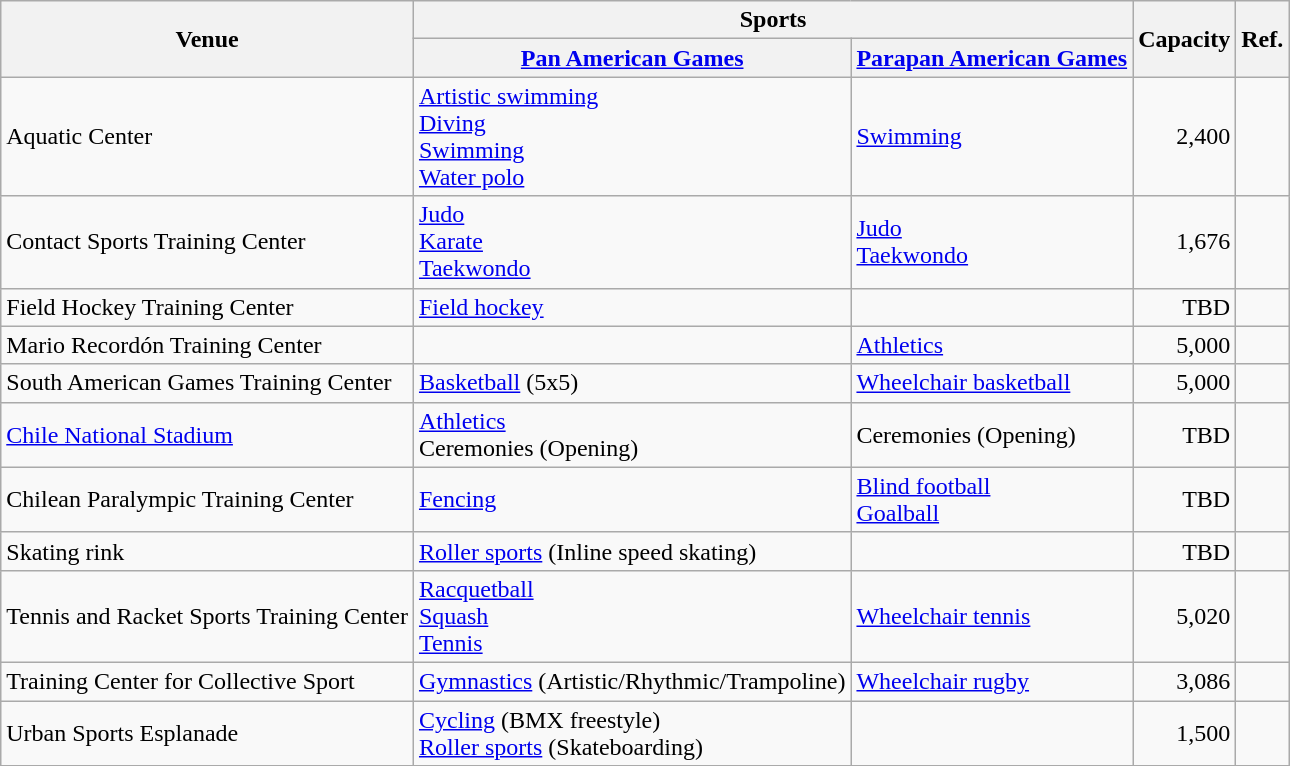<table class="wikitable sortable">
<tr>
<th rowspan="2">Venue</th>
<th colspan="2" class="unsortable">Sports</th>
<th rowspan="2">Capacity</th>
<th rowspan="2" class="unsortable">Ref.</th>
</tr>
<tr>
<th><a href='#'>Pan American Games</a></th>
<th><a href='#'>Parapan American Games</a></th>
</tr>
<tr>
<td>Aquatic Center</td>
<td><a href='#'>Artistic swimming</a><br><a href='#'>Diving</a><br><a href='#'>Swimming</a><br><a href='#'>Water polo</a></td>
<td><a href='#'>Swimming</a></td>
<td align="right">2,400</td>
<td align=center></td>
</tr>
<tr>
<td>Contact Sports Training Center</td>
<td><a href='#'>Judo</a><br><a href='#'>Karate</a><br><a href='#'>Taekwondo</a></td>
<td><a href='#'>Judo</a><br><a href='#'>Taekwondo</a></td>
<td align="right">1,676</td>
<td align=center></td>
</tr>
<tr>
<td>Field Hockey Training Center</td>
<td><a href='#'>Field hockey</a></td>
<td></td>
<td align="right">TBD</td>
<td align=center></td>
</tr>
<tr>
<td>Mario Recordón Training Center</td>
<td></td>
<td><a href='#'>Athletics</a></td>
<td align="right">5,000</td>
<td align=center></td>
</tr>
<tr>
<td>South American Games Training Center</td>
<td><a href='#'>Basketball</a> (5x5)</td>
<td><a href='#'>Wheelchair basketball</a></td>
<td align="right">5,000</td>
<td align=center></td>
</tr>
<tr>
<td><a href='#'>Chile National Stadium</a></td>
<td><a href='#'>Athletics</a><br>Ceremonies (Opening)</td>
<td>Ceremonies (Opening)</td>
<td align="right">TBD</td>
<td align=center></td>
</tr>
<tr>
<td>Chilean Paralympic Training Center</td>
<td><a href='#'>Fencing</a></td>
<td><a href='#'>Blind football</a><br><a href='#'>Goalball</a></td>
<td align="right">TBD</td>
<td align=center></td>
</tr>
<tr>
<td>Skating rink</td>
<td><a href='#'>Roller sports</a> (Inline speed skating)</td>
<td></td>
<td align="right">TBD</td>
<td align=center></td>
</tr>
<tr>
<td>Tennis and Racket Sports Training Center</td>
<td><a href='#'>Racquetball</a><br><a href='#'>Squash</a><br><a href='#'>Tennis</a></td>
<td><a href='#'>Wheelchair tennis</a></td>
<td align="right">5,020</td>
<td align=center></td>
</tr>
<tr>
<td>Training Center for Collective Sport</td>
<td><a href='#'>Gymnastics</a> (Artistic/Rhythmic/Trampoline)</td>
<td><a href='#'>Wheelchair rugby</a></td>
<td align="right">3,086</td>
<td align=center></td>
</tr>
<tr>
<td>Urban Sports Esplanade</td>
<td><a href='#'>Cycling</a> (BMX freestyle)<br><a href='#'>Roller sports</a> (Skateboarding)</td>
<td></td>
<td align="right">1,500</td>
<td align=center></td>
</tr>
</table>
